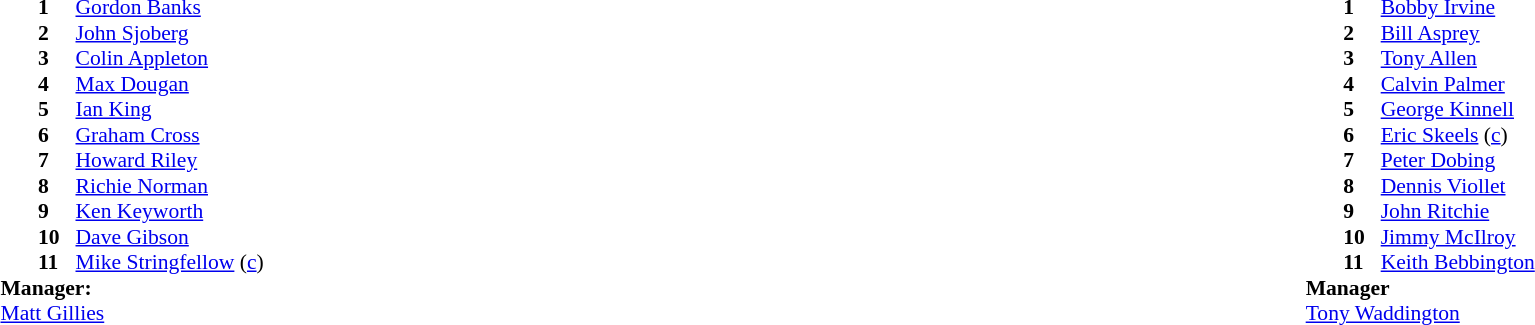<table width="100%">
<tr>
<td valign="top" width="50%"><br><table style="font-size: 90%" cellspacing="0" cellpadding="0">
<tr>
<td colspan="4"></td>
</tr>
<tr>
<th width=25></th>
<th width=25></th>
</tr>
<tr>
<td></td>
<td><strong>1</strong></td>
<td> <a href='#'>Gordon Banks</a></td>
</tr>
<tr>
<td></td>
<td><strong>2</strong></td>
<td> <a href='#'>John Sjoberg</a></td>
</tr>
<tr>
<td></td>
<td><strong>3</strong></td>
<td> <a href='#'>Colin Appleton</a></td>
</tr>
<tr>
<td></td>
<td><strong>4</strong></td>
<td> <a href='#'>Max Dougan</a></td>
</tr>
<tr>
<td></td>
<td><strong>5</strong></td>
<td> <a href='#'>Ian King</a></td>
</tr>
<tr>
<td></td>
<td><strong>6</strong></td>
<td> <a href='#'>Graham Cross</a></td>
</tr>
<tr>
<td></td>
<td><strong>7</strong></td>
<td> <a href='#'>Howard Riley</a></td>
</tr>
<tr>
<td></td>
<td><strong>8</strong></td>
<td> <a href='#'>Richie Norman</a></td>
</tr>
<tr>
<td></td>
<td><strong>9</strong></td>
<td> <a href='#'>Ken Keyworth</a></td>
</tr>
<tr>
<td></td>
<td><strong>10</strong></td>
<td> <a href='#'>Dave Gibson</a></td>
</tr>
<tr>
<td></td>
<td><strong>11</strong></td>
<td> <a href='#'>Mike Stringfellow</a> (<a href='#'>c</a>)</td>
</tr>
<tr>
<td colspan=3><strong>Manager:</strong></td>
</tr>
<tr>
<td colspan=4> <a href='#'>Matt Gillies</a></td>
</tr>
<tr>
</tr>
</table>
</td>
<td></td>
<td valign="top"></td>
<td valign="top" width="50%"><br><table style="font-size: 90%" cellspacing="0" cellpadding="0" align="center">
<tr>
<td colspan="4"></td>
</tr>
<tr>
<th width=25></th>
<th width=25></th>
</tr>
<tr>
<td></td>
<td><strong>1</strong></td>
<td> <a href='#'>Bobby Irvine</a></td>
</tr>
<tr>
<td></td>
<td><strong>2</strong></td>
<td> <a href='#'>Bill Asprey</a></td>
</tr>
<tr>
<td></td>
<td><strong>3</strong></td>
<td> <a href='#'>Tony Allen</a></td>
</tr>
<tr>
<td></td>
<td><strong>4</strong></td>
<td> <a href='#'>Calvin Palmer</a></td>
</tr>
<tr>
<td></td>
<td><strong>5</strong></td>
<td> <a href='#'>George Kinnell</a></td>
</tr>
<tr>
<td></td>
<td><strong>6</strong></td>
<td> <a href='#'>Eric Skeels</a> (<a href='#'>c</a>)</td>
</tr>
<tr>
<td></td>
<td><strong>7</strong></td>
<td> <a href='#'>Peter Dobing</a></td>
</tr>
<tr>
<td></td>
<td><strong>8</strong></td>
<td> <a href='#'>Dennis Viollet</a></td>
</tr>
<tr>
<td></td>
<td><strong>9</strong></td>
<td> <a href='#'>John Ritchie</a></td>
</tr>
<tr>
<td></td>
<td><strong>10</strong></td>
<td> <a href='#'>Jimmy McIlroy</a></td>
</tr>
<tr>
<td></td>
<td><strong>11</strong></td>
<td> <a href='#'>Keith Bebbington</a></td>
</tr>
<tr>
<td colspan=3><strong>Manager</strong></td>
</tr>
<tr>
<td colspan=4> <a href='#'>Tony Waddington</a></td>
</tr>
</table>
</td>
</tr>
</table>
